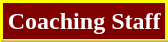<table class="wikitable">
<tr>
<th style="background:#800000; color:white; border:2px solid #FFFF00;" scope="col" colspan="2">Coaching Staff</th>
</tr>
<tr>
</tr>
<tr>
</tr>
<tr>
</tr>
<tr>
</tr>
<tr>
</tr>
</table>
